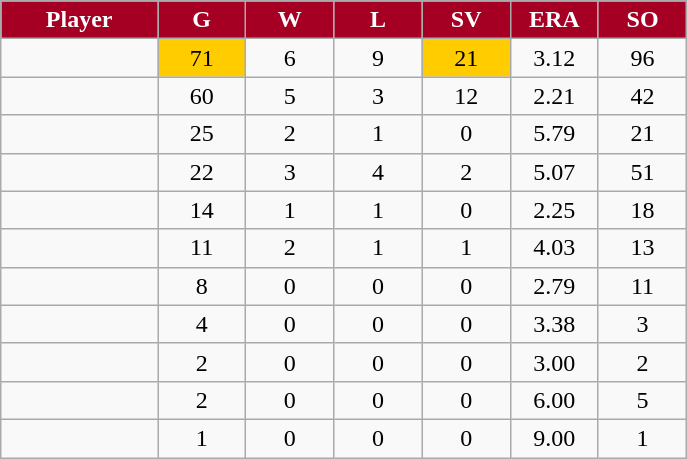<table class="wikitable sortable">
<tr>
<th style="background:#A50024;color:white;" width="16%">Player</th>
<th style="background:#A50024;color:white;" width="9%">G</th>
<th style="background:#A50024;color:white;" width="9%">W</th>
<th style="background:#A50024;color:white;" width="9%">L</th>
<th style="background:#A50024;color:white;" width="9%">SV</th>
<th style="background:#A50024;color:white;" width="9%">ERA</th>
<th style="background:#A50024;color:white;" width="9%">SO</th>
</tr>
<tr align="center">
<td></td>
<td bgcolor="#FFCC00">71</td>
<td>6</td>
<td>9</td>
<td bgcolor="#FFCC00">21</td>
<td>3.12</td>
<td>96</td>
</tr>
<tr align="center">
<td></td>
<td>60</td>
<td>5</td>
<td>3</td>
<td>12</td>
<td>2.21</td>
<td>42</td>
</tr>
<tr align="center">
<td></td>
<td>25</td>
<td>2</td>
<td>1</td>
<td>0</td>
<td>5.79</td>
<td>21</td>
</tr>
<tr align="center">
<td></td>
<td>22</td>
<td>3</td>
<td>4</td>
<td>2</td>
<td>5.07</td>
<td>51</td>
</tr>
<tr align="center">
<td></td>
<td>14</td>
<td>1</td>
<td>1</td>
<td>0</td>
<td>2.25</td>
<td>18</td>
</tr>
<tr align="center">
<td></td>
<td>11</td>
<td>2</td>
<td>1</td>
<td>1</td>
<td>4.03</td>
<td>13</td>
</tr>
<tr align="center">
<td></td>
<td>8</td>
<td>0</td>
<td>0</td>
<td>0</td>
<td>2.79</td>
<td>11</td>
</tr>
<tr align="center">
<td></td>
<td>4</td>
<td>0</td>
<td>0</td>
<td>0</td>
<td>3.38</td>
<td>3</td>
</tr>
<tr align="center">
<td></td>
<td>2</td>
<td>0</td>
<td>0</td>
<td>0</td>
<td>3.00</td>
<td>2</td>
</tr>
<tr align="center">
<td></td>
<td>2</td>
<td>0</td>
<td>0</td>
<td>0</td>
<td>6.00</td>
<td>5</td>
</tr>
<tr align="center">
<td></td>
<td>1</td>
<td>0</td>
<td>0</td>
<td>0</td>
<td>9.00</td>
<td>1</td>
</tr>
</table>
